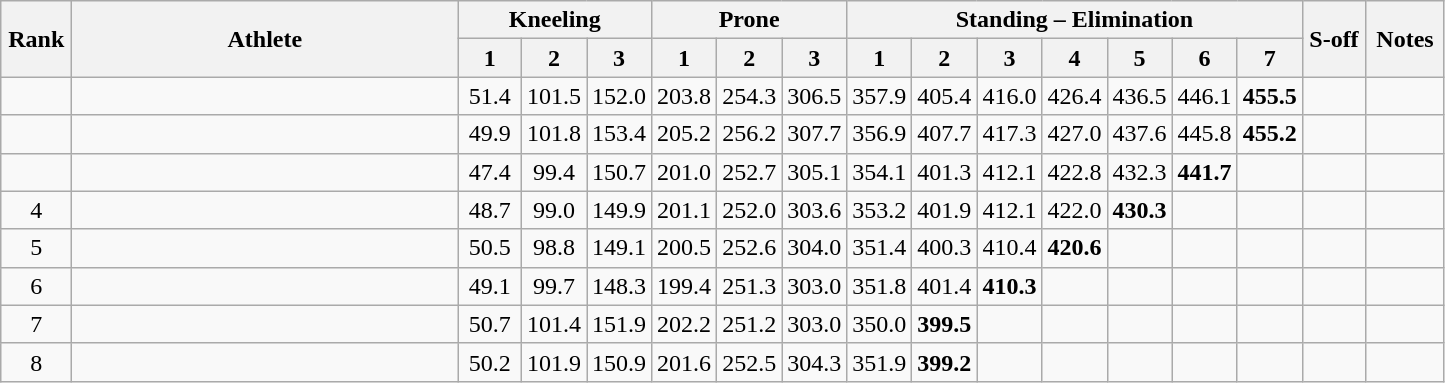<table class="wikitable" style="text-align:center">
<tr>
<th rowspan=2 width=40>Rank</th>
<th rowspan=2 width=250>Athlete</th>
<th colspan=3>Kneeling</th>
<th colspan=3>Prone</th>
<th colspan=7>Standing – Elimination</th>
<th rowspan=2 width=35>S-off</th>
<th rowspan=2 width=45>Notes</th>
</tr>
<tr>
<th width=35>1</th>
<th width=35>2</th>
<th width=35>3</th>
<th width=35>1</th>
<th width=35>2</th>
<th width=35>3</th>
<th width=35>1</th>
<th width=35>2</th>
<th width=35>3</th>
<th width=35>4</th>
<th width=35>5</th>
<th width=35>6</th>
<th width=35>7</th>
</tr>
<tr>
<td></td>
<td align=left></td>
<td>51.4</td>
<td>101.5</td>
<td>152.0</td>
<td>203.8</td>
<td>254.3</td>
<td>306.5</td>
<td>357.9</td>
<td>405.4</td>
<td>416.0</td>
<td>426.4</td>
<td>436.5</td>
<td>446.1</td>
<td><strong>455.5</strong></td>
<td></td>
<td></td>
</tr>
<tr>
<td></td>
<td align=left></td>
<td>49.9</td>
<td>101.8</td>
<td>153.4</td>
<td>205.2</td>
<td>256.2</td>
<td>307.7</td>
<td>356.9</td>
<td>407.7</td>
<td>417.3</td>
<td>427.0</td>
<td>437.6</td>
<td>445.8</td>
<td><strong>455.2</strong></td>
<td></td>
<td></td>
</tr>
<tr>
<td></td>
<td align=left></td>
<td>47.4</td>
<td>99.4</td>
<td>150.7</td>
<td>201.0</td>
<td>252.7</td>
<td>305.1</td>
<td>354.1</td>
<td>401.3</td>
<td>412.1</td>
<td>422.8</td>
<td>432.3</td>
<td><strong>441.7</strong></td>
<td></td>
<td></td>
<td></td>
</tr>
<tr>
<td>4</td>
<td align=left></td>
<td>48.7</td>
<td>99.0</td>
<td>149.9</td>
<td>201.1</td>
<td>252.0</td>
<td>303.6</td>
<td>353.2</td>
<td>401.9</td>
<td>412.1</td>
<td>422.0</td>
<td><strong>430.3</strong></td>
<td></td>
<td></td>
<td></td>
<td></td>
</tr>
<tr>
<td>5</td>
<td align=left></td>
<td>50.5</td>
<td>98.8</td>
<td>149.1</td>
<td>200.5</td>
<td>252.6</td>
<td>304.0</td>
<td>351.4</td>
<td>400.3</td>
<td>410.4</td>
<td><strong>420.6</strong></td>
<td></td>
<td></td>
<td></td>
<td></td>
<td></td>
</tr>
<tr>
<td>6</td>
<td align=left></td>
<td>49.1</td>
<td>99.7</td>
<td>148.3</td>
<td>199.4</td>
<td>251.3</td>
<td>303.0</td>
<td>351.8</td>
<td>401.4</td>
<td><strong>410.3</strong></td>
<td></td>
<td></td>
<td></td>
<td></td>
<td></td>
<td></td>
</tr>
<tr>
<td>7</td>
<td align=left></td>
<td>50.7</td>
<td>101.4</td>
<td>151.9</td>
<td>202.2</td>
<td>251.2</td>
<td>303.0</td>
<td>350.0</td>
<td><strong>399.5</strong></td>
<td></td>
<td></td>
<td></td>
<td></td>
<td></td>
<td></td>
<td></td>
</tr>
<tr>
<td>8</td>
<td align=left></td>
<td>50.2</td>
<td>101.9</td>
<td>150.9</td>
<td>201.6</td>
<td>252.5</td>
<td>304.3</td>
<td>351.9</td>
<td><strong>399.2</strong></td>
<td></td>
<td></td>
<td></td>
<td></td>
<td></td>
<td></td>
<td></td>
</tr>
</table>
